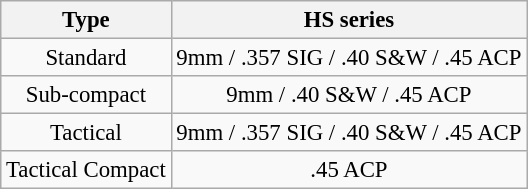<table class="wikitable" style="text-align:center; font-size: 95%;">
<tr>
<th>Type</th>
<th>HS series</th>
</tr>
<tr>
<td>Standard</td>
<td>9mm / .357 SIG / .40 S&W / .45 ACP</td>
</tr>
<tr>
<td>Sub-compact</td>
<td>9mm / .40 S&W / .45 ACP</td>
</tr>
<tr>
<td>Tactical</td>
<td>9mm / .357 SIG / .40 S&W / .45 ACP</td>
</tr>
<tr>
<td>Tactical Compact</td>
<td>.45 ACP</td>
</tr>
</table>
